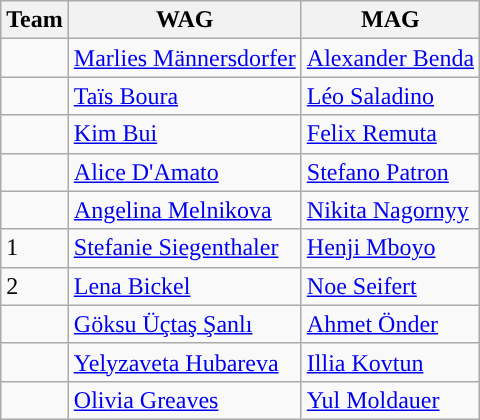<table class="wikitable">
<tr>
<th style="text-align:center;">Team</th>
<th style="text-align:center;">WAG</th>
<th style="text-align:center;">MAG</th>
</tr>
<tr>
<td></td>
<td><a href='#'>Marlies Männersdorfer</a></td>
<td><a href='#'>Alexander Benda</a></td>
</tr>
<tr>
<td></td>
<td><a href='#'>Taïs Boura</a></td>
<td><a href='#'>Léo Saladino</a></td>
</tr>
<tr>
<td></td>
<td><a href='#'>Kim Bui</a></td>
<td><a href='#'>Felix Remuta</a></td>
</tr>
<tr>
<td></td>
<td><a href='#'>Alice D'Amato</a></td>
<td><a href='#'>Stefano Patron</a></td>
</tr>
<tr>
<td></td>
<td><a href='#'>Angelina Melnikova</a></td>
<td><a href='#'>Nikita Nagornyy</a></td>
</tr>
<tr>
<td> 1</td>
<td><a href='#'>Stefanie Siegenthaler</a></td>
<td><a href='#'>Henji Mboyo</a></td>
</tr>
<tr>
<td> 2</td>
<td><a href='#'>Lena Bickel</a></td>
<td><a href='#'>Noe Seifert</a></td>
</tr>
<tr>
<td></td>
<td><a href='#'>Göksu Üçtaş Şanlı</a></td>
<td><a href='#'>Ahmet Önder</a></td>
</tr>
<tr>
<td></td>
<td><a href='#'>Yelyzaveta Hubareva</a></td>
<td><a href='#'>Illia Kovtun</a></td>
</tr>
<tr>
<td></td>
<td><a href='#'>Olivia Greaves</a></td>
<td><a href='#'>Yul Moldauer</a></td>
</tr>
</table>
